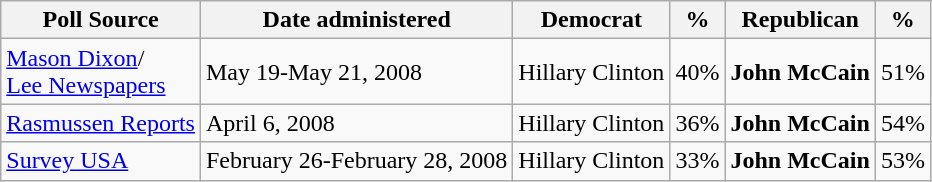<table class="wikitable">
<tr valign=bottom>
<th>Poll Source</th>
<th>Date administered</th>
<th>Democrat</th>
<th>%</th>
<th>Republican</th>
<th>%</th>
</tr>
<tr>
<td><a href='#'>Mason Dixon</a>/<a href='#'><br>Lee Newspapers</a></td>
<td>May 19-May 21, 2008</td>
<td>Hillary Clinton</td>
<td>40%</td>
<td><strong>John McCain</strong></td>
<td>51%</td>
</tr>
<tr>
<td><a href='#'>Rasmussen Reports</a></td>
<td>April 6, 2008</td>
<td>Hillary Clinton</td>
<td>36%</td>
<td><strong>John McCain</strong></td>
<td>54%</td>
</tr>
<tr>
<td><a href='#'>Survey USA</a></td>
<td>February 26-February 28, 2008</td>
<td>Hillary Clinton</td>
<td>33%</td>
<td><strong>John McCain</strong></td>
<td>53%</td>
</tr>
</table>
